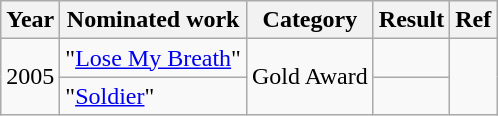<table class="wikitable">
<tr>
<th>Year</th>
<th>Nominated work</th>
<th>Category</th>
<th>Result</th>
<th>Ref</th>
</tr>
<tr>
<td rowspan="2">2005</td>
<td>"<a href='#'>Lose My Breath</a>"</td>
<td rowspan="2">Gold Award</td>
<td></td>
<td rowspan="2"></td>
</tr>
<tr>
<td>"<a href='#'>Soldier</a>" </td>
<td></td>
</tr>
</table>
